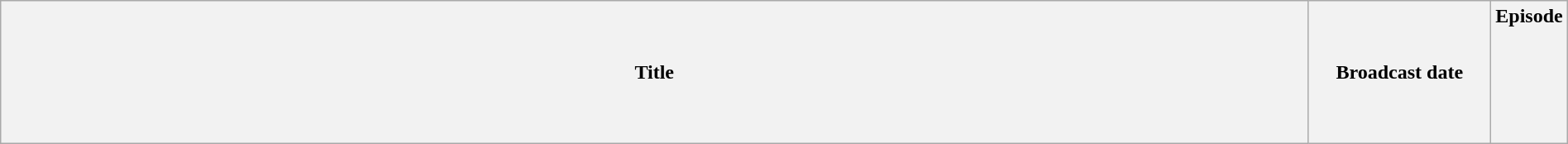<table class="wikitable plainrowheaders" style="width:100%; margin:auto;">
<tr>
<th>Title</th>
<th width="140">Broadcast date</th>
<th width="40">Episode<br><br><br><br><br><br></th>
</tr>
</table>
